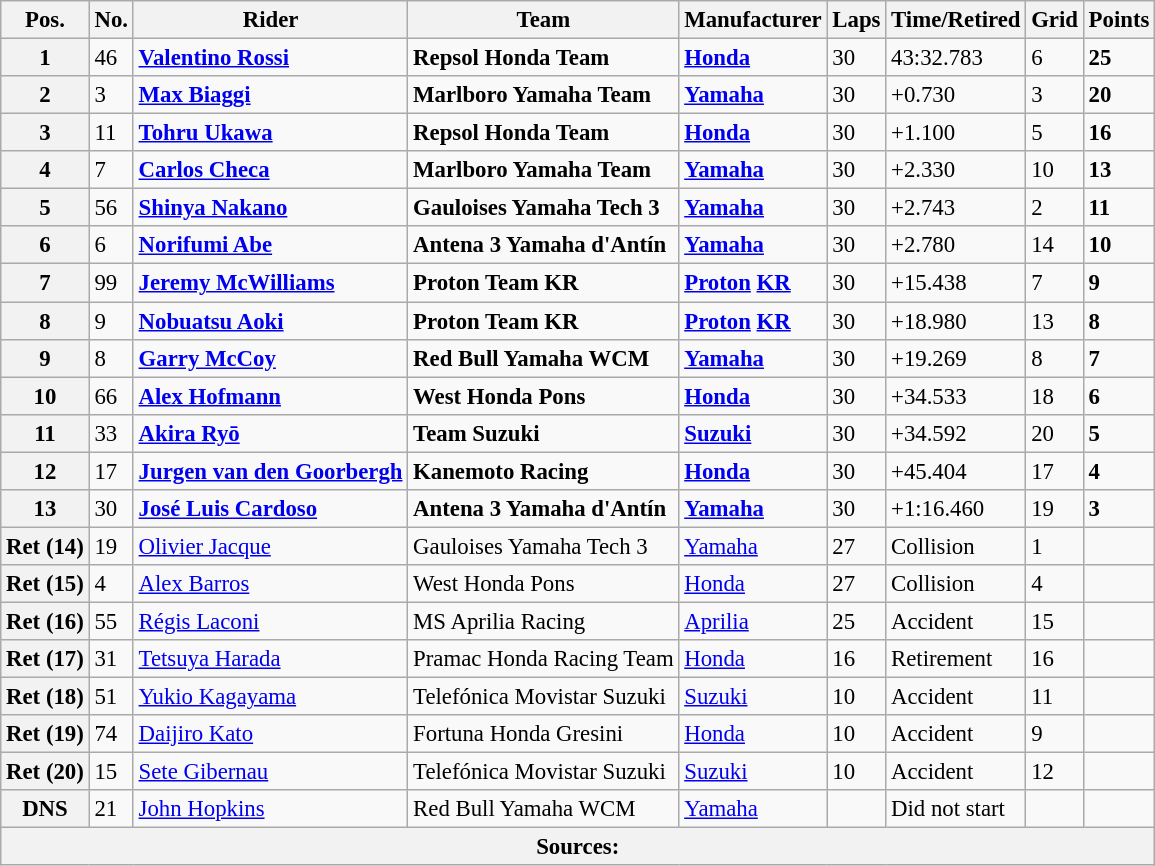<table class="wikitable" style="font-size: 95%;">
<tr>
<th>Pos.</th>
<th>No.</th>
<th>Rider</th>
<th>Team</th>
<th>Manufacturer</th>
<th>Laps</th>
<th>Time/Retired</th>
<th>Grid</th>
<th>Points</th>
</tr>
<tr>
<th>1</th>
<td>46</td>
<td> <strong><a href='#'>Valentino Rossi</a></strong></td>
<td><strong>Repsol Honda Team</strong></td>
<td><strong><a href='#'>Honda</a></strong></td>
<td>30</td>
<td>43:32.783</td>
<td>6</td>
<td><strong>25</strong></td>
</tr>
<tr>
<th>2</th>
<td>3</td>
<td> <strong><a href='#'>Max Biaggi</a></strong></td>
<td><strong>Marlboro Yamaha Team</strong></td>
<td><strong><a href='#'>Yamaha</a></strong></td>
<td>30</td>
<td>+0.730</td>
<td>3</td>
<td><strong>20</strong></td>
</tr>
<tr>
<th>3</th>
<td>11</td>
<td> <strong><a href='#'>Tohru Ukawa</a></strong></td>
<td><strong>Repsol Honda Team</strong></td>
<td><strong><a href='#'>Honda</a></strong></td>
<td>30</td>
<td>+1.100</td>
<td>5</td>
<td><strong>16</strong></td>
</tr>
<tr>
<th>4</th>
<td>7</td>
<td> <strong><a href='#'>Carlos Checa</a></strong></td>
<td><strong>Marlboro Yamaha Team</strong></td>
<td><strong><a href='#'>Yamaha</a></strong></td>
<td>30</td>
<td>+2.330</td>
<td>10</td>
<td><strong>13</strong></td>
</tr>
<tr>
<th>5</th>
<td>56</td>
<td> <strong><a href='#'>Shinya Nakano</a></strong></td>
<td><strong>Gauloises Yamaha Tech 3</strong></td>
<td><strong><a href='#'>Yamaha</a></strong></td>
<td>30</td>
<td>+2.743</td>
<td>2</td>
<td><strong>11</strong></td>
</tr>
<tr>
<th>6</th>
<td>6</td>
<td> <strong><a href='#'>Norifumi Abe</a></strong></td>
<td><strong>Antena 3 Yamaha d'Antín</strong></td>
<td><strong><a href='#'>Yamaha</a></strong></td>
<td>30</td>
<td>+2.780</td>
<td>14</td>
<td><strong>10</strong></td>
</tr>
<tr>
<th>7</th>
<td>99</td>
<td> <strong><a href='#'>Jeremy McWilliams</a></strong></td>
<td><strong>Proton Team KR</strong></td>
<td><strong><a href='#'>Proton</a> <a href='#'>KR</a></strong></td>
<td>30</td>
<td>+15.438</td>
<td>7</td>
<td><strong>9</strong></td>
</tr>
<tr>
<th>8</th>
<td>9</td>
<td> <strong><a href='#'>Nobuatsu Aoki</a></strong></td>
<td><strong>Proton Team KR</strong></td>
<td><strong><a href='#'>Proton</a> <a href='#'>KR</a></strong></td>
<td>30</td>
<td>+18.980</td>
<td>13</td>
<td><strong>8</strong></td>
</tr>
<tr>
<th>9</th>
<td>8</td>
<td> <strong><a href='#'>Garry McCoy</a></strong></td>
<td><strong>Red Bull Yamaha WCM</strong></td>
<td><strong><a href='#'>Yamaha</a></strong></td>
<td>30</td>
<td>+19.269</td>
<td>8</td>
<td><strong>7</strong></td>
</tr>
<tr>
<th>10</th>
<td>66</td>
<td> <strong><a href='#'>Alex Hofmann</a></strong></td>
<td><strong>West Honda Pons</strong></td>
<td><strong><a href='#'>Honda</a></strong></td>
<td>30</td>
<td>+34.533</td>
<td>18</td>
<td><strong>6</strong></td>
</tr>
<tr>
<th>11</th>
<td>33</td>
<td> <strong><a href='#'>Akira Ryō</a></strong></td>
<td><strong>Team Suzuki</strong></td>
<td><strong><a href='#'>Suzuki</a></strong></td>
<td>30</td>
<td>+34.592</td>
<td>20</td>
<td><strong>5</strong></td>
</tr>
<tr>
<th>12</th>
<td>17</td>
<td> <strong><a href='#'>Jurgen van den Goorbergh</a></strong></td>
<td><strong>Kanemoto Racing</strong></td>
<td><strong><a href='#'>Honda</a></strong></td>
<td>30</td>
<td>+45.404</td>
<td>17</td>
<td><strong>4</strong></td>
</tr>
<tr>
<th>13</th>
<td>30</td>
<td> <strong><a href='#'>José Luis Cardoso</a></strong></td>
<td><strong>Antena 3 Yamaha d'Antín</strong></td>
<td><strong><a href='#'>Yamaha</a></strong></td>
<td>30</td>
<td>+1:16.460</td>
<td>19</td>
<td><strong>3</strong></td>
</tr>
<tr>
<th>Ret (14)</th>
<td>19</td>
<td> <a href='#'>Olivier Jacque</a></td>
<td>Gauloises Yamaha Tech 3</td>
<td><a href='#'>Yamaha</a></td>
<td>27</td>
<td>Collision</td>
<td>1</td>
<td></td>
</tr>
<tr>
<th>Ret (15)</th>
<td>4</td>
<td> <a href='#'>Alex Barros</a></td>
<td>West Honda Pons</td>
<td><a href='#'>Honda</a></td>
<td>27</td>
<td>Collision</td>
<td>4</td>
<td></td>
</tr>
<tr>
<th>Ret (16)</th>
<td>55</td>
<td> <a href='#'>Régis Laconi</a></td>
<td>MS Aprilia Racing</td>
<td><a href='#'>Aprilia</a></td>
<td>25</td>
<td>Accident</td>
<td>15</td>
<td></td>
</tr>
<tr>
<th>Ret (17)</th>
<td>31</td>
<td> <a href='#'>Tetsuya Harada</a></td>
<td>Pramac Honda Racing Team</td>
<td><a href='#'>Honda</a></td>
<td>16</td>
<td>Retirement</td>
<td>16</td>
<td></td>
</tr>
<tr>
<th>Ret (18)</th>
<td>51</td>
<td> <a href='#'>Yukio Kagayama</a></td>
<td>Telefónica Movistar Suzuki</td>
<td><a href='#'>Suzuki</a></td>
<td>10</td>
<td>Accident</td>
<td>11</td>
<td></td>
</tr>
<tr>
<th>Ret (19)</th>
<td>74</td>
<td> <a href='#'>Daijiro Kato</a></td>
<td>Fortuna Honda Gresini</td>
<td><a href='#'>Honda</a></td>
<td>10</td>
<td>Accident</td>
<td>9</td>
<td></td>
</tr>
<tr>
<th>Ret (20)</th>
<td>15</td>
<td> <a href='#'>Sete Gibernau</a></td>
<td>Telefónica Movistar Suzuki</td>
<td><a href='#'>Suzuki</a></td>
<td>10</td>
<td>Accident</td>
<td>12</td>
<td></td>
</tr>
<tr>
<th>DNS</th>
<td>21</td>
<td> <a href='#'>John Hopkins</a></td>
<td>Red Bull Yamaha WCM</td>
<td><a href='#'>Yamaha</a></td>
<td></td>
<td>Did not start</td>
<td></td>
<td></td>
</tr>
<tr>
<th colspan=9>Sources: </th>
</tr>
</table>
